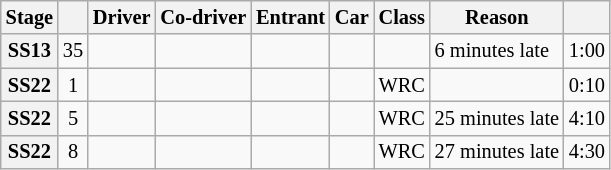<table class="wikitable" style="font-size: 85%;">
<tr>
<th>Stage</th>
<th></th>
<th>Driver</th>
<th>Co-driver</th>
<th>Entrant</th>
<th>Car</th>
<th>Class</th>
<th>Reason</th>
<th></th>
</tr>
<tr>
<th>SS13</th>
<td align="center">35</td>
<td></td>
<td></td>
<td></td>
<td></td>
<td align="center"></td>
<td>6 minutes late</td>
<td align="center">1:00</td>
</tr>
<tr>
<th>SS22</th>
<td align="center">1</td>
<td></td>
<td></td>
<td></td>
<td></td>
<td align="center">WRC</td>
<td></td>
<td align="center">0:10</td>
</tr>
<tr>
<th>SS22</th>
<td align="center">5</td>
<td></td>
<td></td>
<td></td>
<td></td>
<td align="center">WRC</td>
<td>25 minutes late</td>
<td align="center">4:10</td>
</tr>
<tr>
<th>SS22</th>
<td align="center">8</td>
<td></td>
<td></td>
<td></td>
<td></td>
<td align="center">WRC</td>
<td>27 minutes late</td>
<td align="center">4:30</td>
</tr>
</table>
